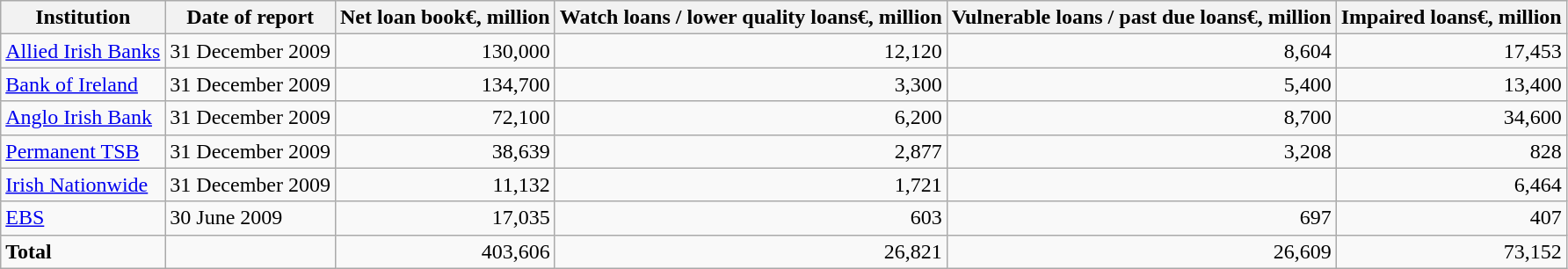<table class="wikitable">
<tr>
<th>Institution</th>
<th>Date of report</th>
<th>Net loan book€,  million</th>
<th>Watch loans / lower quality loans€,  million</th>
<th>Vulnerable loans / past due loans€,  million</th>
<th>Impaired loans€,  million</th>
</tr>
<tr>
<td><a href='#'>Allied Irish Banks</a></td>
<td>31 December 2009</td>
<td align=right>130,000</td>
<td align=right>12,120</td>
<td align=right>8,604</td>
<td align=right>17,453</td>
</tr>
<tr>
<td><a href='#'>Bank of Ireland</a></td>
<td>31 December 2009</td>
<td align=right>134,700</td>
<td align=right>3,300</td>
<td align=right>5,400</td>
<td align=right>13,400</td>
</tr>
<tr>
<td><a href='#'>Anglo Irish Bank</a></td>
<td>31 December 2009</td>
<td align=right>72,100</td>
<td align=right>6,200</td>
<td align=right>8,700</td>
<td align=right>34,600</td>
</tr>
<tr>
<td><a href='#'>Permanent TSB</a></td>
<td>31 December 2009</td>
<td align=right>38,639</td>
<td align=right>2,877</td>
<td align=right>3,208</td>
<td align=right>828</td>
</tr>
<tr>
<td><a href='#'>Irish Nationwide</a></td>
<td>31 December 2009</td>
<td align=right>11,132</td>
<td align=right>1,721</td>
<td align=right></td>
<td align=right>6,464</td>
</tr>
<tr>
<td><a href='#'>EBS</a></td>
<td>30 June 2009</td>
<td align=right>17,035</td>
<td align=right>603</td>
<td align=right>697</td>
<td align=right>407</td>
</tr>
<tr>
<td><strong>Total</strong></td>
<td></td>
<td align=right>403,606</td>
<td align=right>26,821</td>
<td align=right>26,609</td>
<td align=right>73,152</td>
</tr>
</table>
